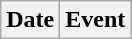<table class="wikitable">
<tr>
<th>Date</th>
<th>Event</th>
</tr>
</table>
